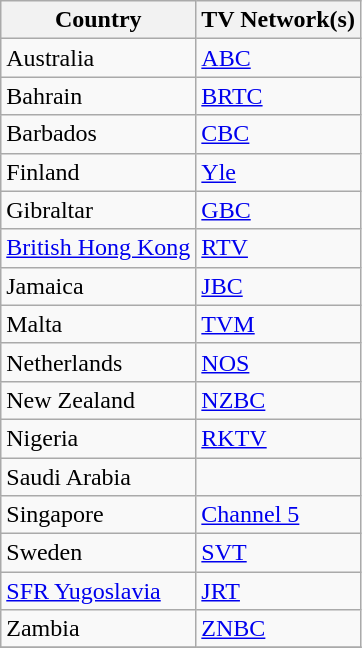<table class="wikitable">
<tr>
<th>Country</th>
<th>TV Network(s)</th>
</tr>
<tr>
<td>Australia</td>
<td><a href='#'>ABC</a></td>
</tr>
<tr>
<td>Bahrain</td>
<td><a href='#'>BRTC</a></td>
</tr>
<tr>
<td>Barbados</td>
<td><a href='#'>CBC</a></td>
</tr>
<tr>
<td>Finland</td>
<td><a href='#'>Yle</a></td>
</tr>
<tr>
<td>Gibraltar</td>
<td><a href='#'>GBC</a></td>
</tr>
<tr>
<td><a href='#'>British Hong Kong</a></td>
<td><a href='#'>RTV</a></td>
</tr>
<tr>
<td>Jamaica</td>
<td><a href='#'>JBC</a></td>
</tr>
<tr>
<td>Malta</td>
<td><a href='#'>TVM</a></td>
</tr>
<tr>
<td>Netherlands</td>
<td><a href='#'>NOS</a></td>
</tr>
<tr>
<td>New Zealand</td>
<td><a href='#'>NZBC</a></td>
</tr>
<tr>
<td>Nigeria</td>
<td><a href='#'>RKTV</a></td>
</tr>
<tr>
<td>Saudi Arabia</td>
<td></td>
</tr>
<tr>
<td>Singapore</td>
<td><a href='#'>Channel 5</a></td>
</tr>
<tr>
<td>Sweden</td>
<td><a href='#'>SVT</a></td>
</tr>
<tr>
<td><a href='#'>SFR Yugoslavia</a></td>
<td><a href='#'>JRT</a></td>
</tr>
<tr>
<td>Zambia</td>
<td><a href='#'>ZNBC</a></td>
</tr>
<tr>
</tr>
</table>
